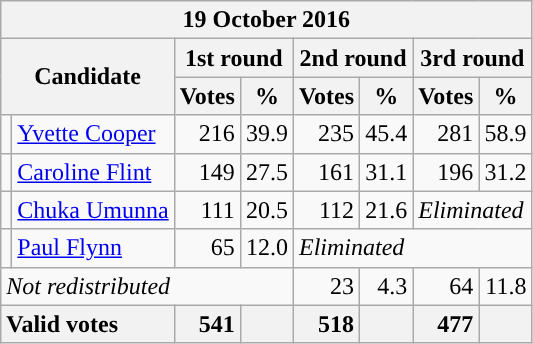<table class="wikitable" style="min-width:250px">
<tr>
<th colspan="8">19 October 2016</th>
</tr>
<tr>
<th colspan="2" rowspan="2">Candidate</th>
<th colspan="2">1st round</th>
<th colspan="2">2nd round</th>
<th colspan="2">3rd round</th>
</tr>
<tr>
<th>Votes</th>
<th>%</th>
<th>Votes</th>
<th>%</th>
<th>Votes</th>
<th>%</th>
</tr>
<tr>
<td style="color:inherit;background-color: "></td>
<td><a href='#'>Yvette Cooper</a></td>
<td align="right">216</td>
<td align="right">39.9</td>
<td align="right">235</td>
<td align="right">45.4</td>
<td align="right">281</td>
<td align="right">58.9</td>
</tr>
<tr>
<td style="color:inherit;background-color: "></td>
<td><a href='#'>Caroline Flint</a></td>
<td align="right">149</td>
<td align="right">27.5</td>
<td align="right">161</td>
<td align="right">31.1</td>
<td align="right">196</td>
<td align="right">31.2</td>
</tr>
<tr>
<td style="color:inherit;background-color: "></td>
<td><a href='#'>Chuka Umunna</a></td>
<td align="right">111</td>
<td align="right">20.5</td>
<td align="right">112</td>
<td align="right">21.6</td>
<td colspan="2"><em>Eliminated</em></td>
</tr>
<tr>
<td style="color:inherit;background-color: "></td>
<td><a href='#'>Paul Flynn</a></td>
<td align="right">65</td>
<td align="right">12.0</td>
<td colspan="4"><em>Eliminated</em></td>
</tr>
<tr>
<td colspan="4"><em>Not redistributed</em></td>
<td align="right">23</td>
<td align="right">4.3</td>
<td align="right">64</td>
<td align="right">11.8</td>
</tr>
<tr>
<th style="text-align:left;" colspan="2"><strong>Valid votes</strong></th>
<th style="text-align:right;">541</th>
<th></th>
<th style="text-align:right;">518</th>
<th></th>
<th style="text-align:right;">477</th>
<th></th>
</tr>
</table>
